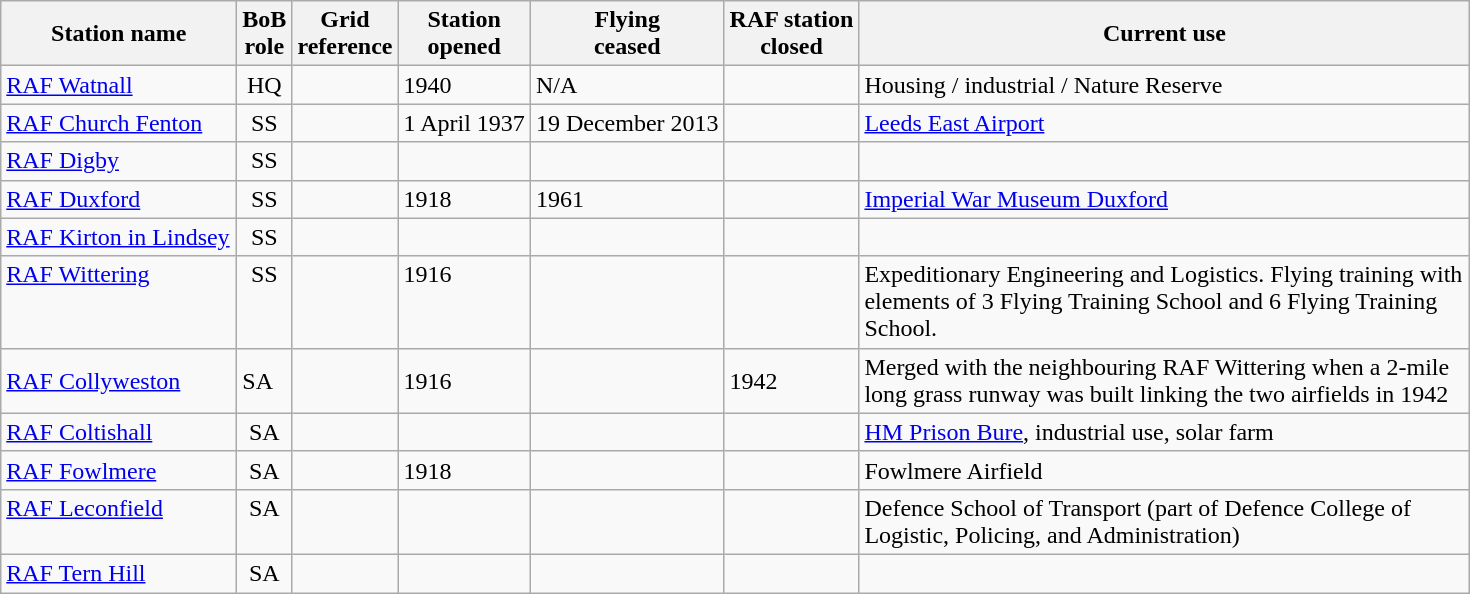<table class="wikitable">
<tr>
<th style="width:150px; ">Station name</th>
<th>BoB<br>role</th>
<th>Grid<br>reference</th>
<th>Station<br>opened</th>
<th>Flying<br>ceased</th>
<th>RAF station<br>closed</th>
<th style="width:400px; ">Current use</th>
</tr>
<tr valign="top">
<td><a href='#'>RAF Watnall</a></td>
<td style="text-align:center; ">HQ</td>
<td style="text-align:center; "></td>
<td>1940</td>
<td>N/A</td>
<td style=" text-align:center;"></td>
<td>Housing / industrial / Nature Reserve</td>
</tr>
<tr style="vertical-align:top; ">
<td><a href='#'>RAF Church Fenton</a></td>
<td style="text-align:center; ">SS</td>
<td style="text-align:center; "></td>
<td>1 April 1937</td>
<td>19 December 2013</td>
<td></td>
<td><a href='#'>Leeds East Airport</a></td>
</tr>
<tr style="vertical-align:top; ">
<td><a href='#'>RAF Digby</a></td>
<td style="text-align:center; ">SS</td>
<td style="text-align:center; "></td>
<td></td>
<td></td>
<td style="text-align:center;"></td>
<td></td>
</tr>
<tr valign="top">
<td><a href='#'>RAF Duxford</a></td>
<td style="text-align:center; ">SS</td>
<td style="text-align:center; "></td>
<td>1918</td>
<td>1961</td>
<td style="text-align:center;"></td>
<td><a href='#'>Imperial War Museum Duxford</a></td>
</tr>
<tr style="vertical-align:top; ">
<td><a href='#'>RAF Kirton in Lindsey</a></td>
<td style="text-align:center; ">SS</td>
<td style="text-align:center;"></td>
<td></td>
<td></td>
<td style="text-align:center;"></td>
<td></td>
</tr>
<tr style="vertical-align:top; ">
<td><a href='#'>RAF Wittering</a></td>
<td style="text-align:center; ">SS</td>
<td style="text-align:center; "></td>
<td>1916</td>
<td></td>
<td style="text-align:center;"></td>
<td>Expeditionary Engineering and Logistics. Flying training with elements of 3 Flying Training School and 6 Flying Training School.</td>
</tr>
<tr>
<td><a href='#'>RAF Collyweston</a></td>
<td>SA</td>
<td></td>
<td>1916</td>
<td></td>
<td>1942</td>
<td>Merged with the neighbouring RAF Wittering when a 2-mile long grass runway was built linking the two airfields in 1942</td>
</tr>
<tr style="vertical-align:top; ">
<td><a href='#'>RAF Coltishall</a><br></td>
<td style="text-align:center; ">SA</td>
<td style="text-align:center; "></td>
<td></td>
<td></td>
<td style="text-align:center;"></td>
<td><a href='#'>HM Prison Bure</a>, industrial use, solar farm</td>
</tr>
<tr style="vertical-align:top; ">
<td><a href='#'>RAF Fowlmere</a><br></td>
<td style="text-align:center; ">SA</td>
<td style="text-align:center; "></td>
<td>1918</td>
<td></td>
<td style="text-align:center;"></td>
<td>Fowlmere Airfield</td>
</tr>
<tr style="vertical-align:top;">
<td><a href='#'>RAF Leconfield</a></td>
<td style="text-align:center; ">SA</td>
<td style="text-align:center;"></td>
<td></td>
<td></td>
<td style="text-align:center;"></td>
<td>Defence School of Transport (part of Defence College of Logistic, Policing, and Administration)</td>
</tr>
<tr valign="top">
<td><a href='#'>RAF Tern Hill</a></td>
<td style="text-align:center; ">SA</td>
<td style="text-align:center; "></td>
<td></td>
<td></td>
<td style="text-align:center;"></td>
<td></td>
</tr>
</table>
